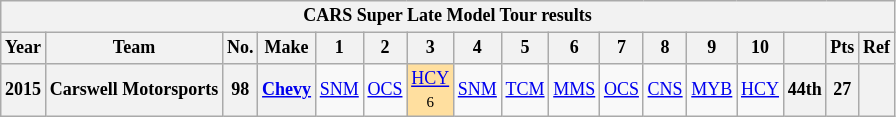<table class="wikitable" style="text-align:center; font-size:75%">
<tr>
<th colspan=23>CARS Super Late Model Tour results</th>
</tr>
<tr>
<th>Year</th>
<th>Team</th>
<th>No.</th>
<th>Make</th>
<th>1</th>
<th>2</th>
<th>3</th>
<th>4</th>
<th>5</th>
<th>6</th>
<th>7</th>
<th>8</th>
<th>9</th>
<th>10</th>
<th></th>
<th>Pts</th>
<th>Ref</th>
</tr>
<tr>
<th>2015</th>
<th>Carswell Motorsports</th>
<th>98</th>
<th><a href='#'>Chevy</a></th>
<td><a href='#'>SNM</a></td>
<td><a href='#'>OCS</a></td>
<td style="background:#FFDF9F;"><a href='#'>HCY</a><br><small>6</small></td>
<td><a href='#'>SNM</a></td>
<td><a href='#'>TCM</a></td>
<td><a href='#'>MMS</a></td>
<td><a href='#'>OCS</a></td>
<td><a href='#'>CNS</a></td>
<td><a href='#'>MYB</a></td>
<td><a href='#'>HCY</a></td>
<th>44th</th>
<th>27</th>
<th></th>
</tr>
</table>
